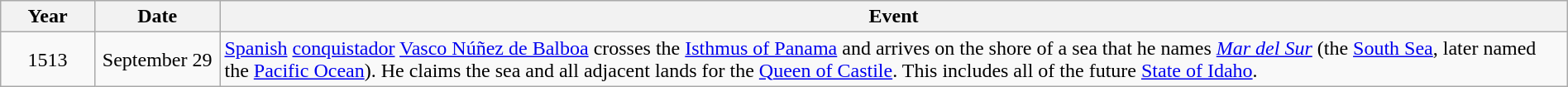<table class="wikitable" style="width:100%;">
<tr>
<th style="width:6%">Year</th>
<th style="width:8%">Date</th>
<th style="width:86%">Event</th>
</tr>
<tr>
<td align=center>1513</td>
<td align=center>September 29</td>
<td><a href='#'>Spanish</a> <a href='#'>conquistador</a> <a href='#'>Vasco Núñez de Balboa</a> crosses the <a href='#'>Isthmus of Panama</a> and arrives on the shore of a sea that he names <em><a href='#'>Mar del Sur</a></em> (the <a href='#'>South Sea</a>, later named the <a href='#'>Pacific Ocean</a>).  He claims the sea and all adjacent lands for the <a href='#'>Queen of Castile</a>.  This includes all of the future <a href='#'>State of Idaho</a>.</td>
</tr>
</table>
